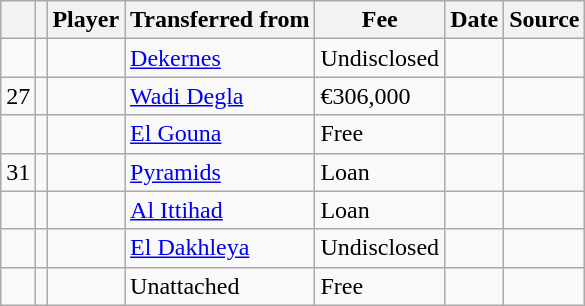<table class="wikitable plainrowheaders sortable">
<tr>
<th></th>
<th></th>
<th scope=col>Player</th>
<th>Transferred from</th>
<th !scope=col; style="width: 65px;">Fee</th>
<th scope=col>Date</th>
<th scope=col>Source</th>
</tr>
<tr>
<td align=center></td>
<td align=center></td>
<td></td>
<td> <a href='#'>Dekernes</a></td>
<td>Undisclosed</td>
<td></td>
<td></td>
</tr>
<tr>
<td align=center>27</td>
<td align=center></td>
<td></td>
<td> <a href='#'>Wadi Degla</a></td>
<td>€306,000</td>
<td></td>
<td></td>
</tr>
<tr>
<td align=center></td>
<td align=center></td>
<td></td>
<td> <a href='#'>El Gouna</a></td>
<td>Free</td>
<td></td>
<td></td>
</tr>
<tr>
<td align=center>31</td>
<td align=center></td>
<td></td>
<td> <a href='#'>Pyramids</a></td>
<td>Loan</td>
<td></td>
<td></td>
</tr>
<tr>
<td align=center></td>
<td align=center></td>
<td></td>
<td> <a href='#'>Al Ittihad</a></td>
<td>Loan</td>
<td></td>
<td></td>
</tr>
<tr>
<td align=center></td>
<td align=center></td>
<td></td>
<td> <a href='#'>El Dakhleya</a></td>
<td>Undisclosed</td>
<td></td>
<td></td>
</tr>
<tr>
<td align=center></td>
<td align=center></td>
<td></td>
<td>Unattached</td>
<td>Free</td>
<td></td>
<td></td>
</tr>
</table>
